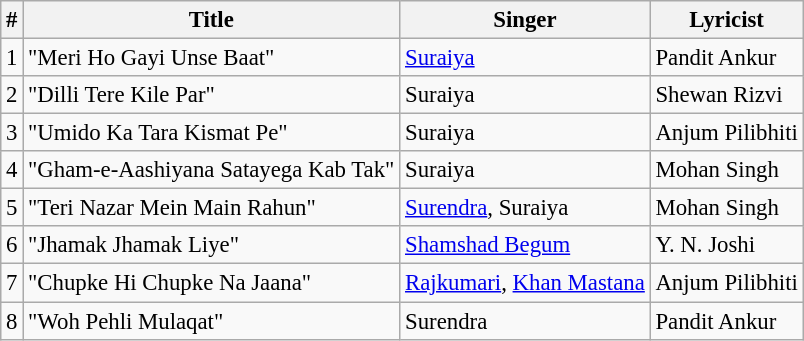<table class="wikitable" style="font-size:95%;">
<tr>
<th>#</th>
<th>Title</th>
<th>Singer</th>
<th>Lyricist</th>
</tr>
<tr>
<td>1</td>
<td>"Meri Ho Gayi Unse Baat"</td>
<td><a href='#'>Suraiya</a></td>
<td>Pandit Ankur</td>
</tr>
<tr>
<td>2</td>
<td>"Dilli Tere Kile Par"</td>
<td>Suraiya</td>
<td>Shewan Rizvi</td>
</tr>
<tr>
<td>3</td>
<td>"Umido Ka Tara Kismat Pe"</td>
<td>Suraiya</td>
<td>Anjum Pilibhiti</td>
</tr>
<tr>
<td>4</td>
<td>"Gham-e-Aashiyana Satayega Kab Tak"</td>
<td>Suraiya</td>
<td>Mohan Singh</td>
</tr>
<tr>
<td>5</td>
<td>"Teri Nazar Mein Main Rahun"</td>
<td><a href='#'>Surendra</a>, Suraiya</td>
<td>Mohan Singh</td>
</tr>
<tr>
<td>6</td>
<td>"Jhamak Jhamak Liye"</td>
<td><a href='#'>Shamshad Begum</a></td>
<td>Y. N. Joshi</td>
</tr>
<tr>
<td>7</td>
<td>"Chupke Hi Chupke Na Jaana"</td>
<td><a href='#'>Rajkumari</a>, <a href='#'>Khan Mastana</a></td>
<td>Anjum Pilibhiti</td>
</tr>
<tr>
<td>8</td>
<td>"Woh Pehli Mulaqat"</td>
<td>Surendra</td>
<td>Pandit Ankur</td>
</tr>
</table>
